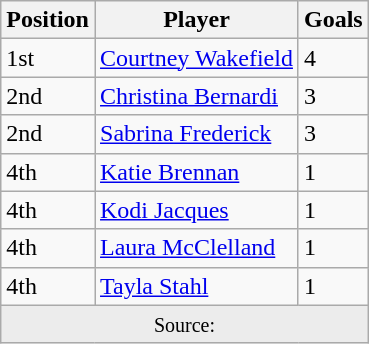<table class="wikitable">
<tr>
<th>Position</th>
<th>Player</th>
<th>Goals</th>
</tr>
<tr>
<td>1st</td>
<td><a href='#'>Courtney Wakefield</a></td>
<td>4</td>
</tr>
<tr>
<td>2nd</td>
<td><a href='#'>Christina Bernardi</a></td>
<td>3</td>
</tr>
<tr>
<td>2nd</td>
<td><a href='#'>Sabrina Frederick</a></td>
<td>3</td>
</tr>
<tr>
<td>4th</td>
<td><a href='#'>Katie Brennan</a></td>
<td>1</td>
</tr>
<tr>
<td>4th</td>
<td><a href='#'>Kodi Jacques</a></td>
<td>1</td>
</tr>
<tr>
<td>4th</td>
<td><a href='#'>Laura McClelland</a></td>
<td>1</td>
</tr>
<tr>
<td>4th</td>
<td><a href='#'>Tayla Stahl</a></td>
<td>1</td>
</tr>
<tr>
<td colspan="3" style="text-align: center; background: #ececec;"><small>Source:</small></td>
</tr>
</table>
